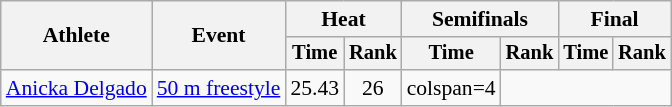<table class=wikitable style="font-size:90%;">
<tr>
<th rowspan=2>Athlete</th>
<th rowspan=2>Event</th>
<th colspan=2>Heat</th>
<th colspan=2>Semifinals</th>
<th colspan=2>Final</th>
</tr>
<tr style="font-size:95%">
<th>Time</th>
<th>Rank</th>
<th>Time</th>
<th>Rank</th>
<th>Time</th>
<th>Rank</th>
</tr>
<tr align=center>
<td align=left><a href='#'>Anicka Delgado</a></td>
<td align=left><a href='#'>50 m freestyle</a></td>
<td>25.43</td>
<td>26</td>
<td>colspan=4 </td>
</tr>
</table>
